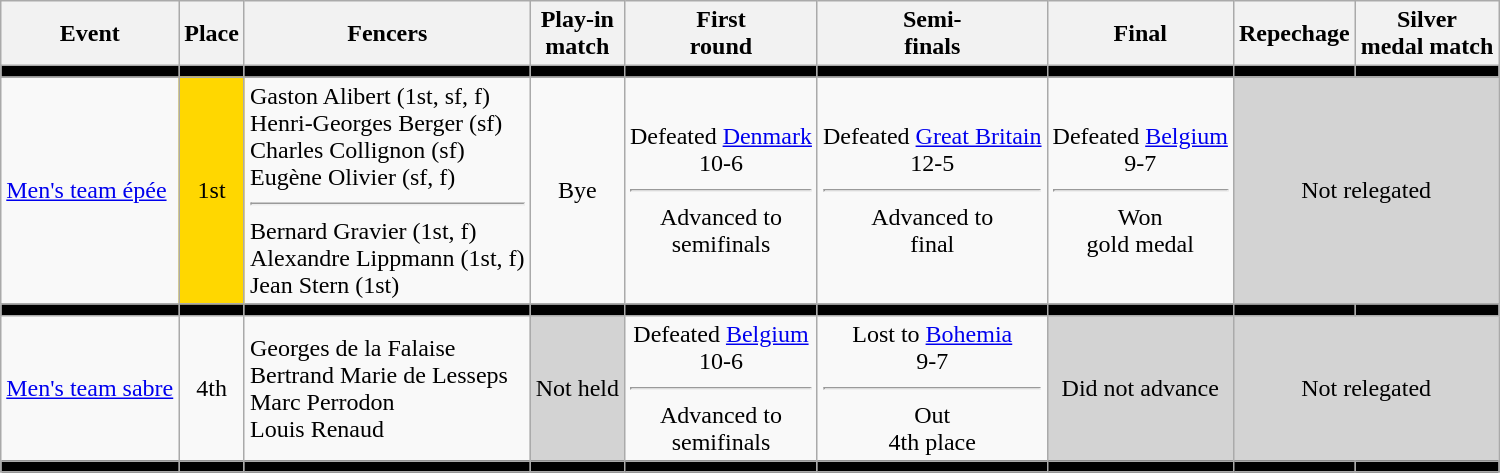<table class=wikitable>
<tr>
<th>Event</th>
<th>Place</th>
<th>Fencers</th>
<th>Play-in <br> match</th>
<th>First <br> round</th>
<th>Semi-<br>finals</th>
<th>Final</th>
<th>Repechage</th>
<th>Silver <br> medal match</th>
</tr>
<tr bgcolor=black>
<td></td>
<td></td>
<td></td>
<td></td>
<td></td>
<td></td>
<td></td>
<td></td>
<td></td>
</tr>
<tr align=center>
<td align=left><a href='#'>Men's team épée</a></td>
<td bgcolor=gold>1st</td>
<td align=left>Gaston Alibert (1st, sf, f) <br> Henri-Georges Berger (sf) <br> Charles Collignon (sf) <br> Eugène Olivier (sf, f) <hr> Bernard Gravier (1st, f) <br> Alexandre Lippmann (1st, f) <br> Jean Stern (1st)</td>
<td>Bye</td>
<td>Defeated <a href='#'>Denmark</a> <br> 10-6 <hr> Advanced to <br> semifinals</td>
<td>Defeated <a href='#'>Great Britain</a> <br> 12-5 <hr> Advanced to <br> final</td>
<td>Defeated <a href='#'>Belgium</a> <br> 9-7 <hr> Won <br> gold medal</td>
<td colspan=2 bgcolor=lightgray>Not relegated</td>
</tr>
<tr bgcolor=black>
<td></td>
<td></td>
<td></td>
<td></td>
<td></td>
<td></td>
<td></td>
<td></td>
<td></td>
</tr>
<tr align=center>
<td align=left><a href='#'>Men's team sabre</a></td>
<td>4th</td>
<td align=left>Georges de la Falaise <br> Bertrand Marie de Lesseps <br> Marc Perrodon <br> Louis Renaud</td>
<td bgcolor=lightgray>Not held</td>
<td>Defeated <a href='#'>Belgium</a> <br> 10-6 <hr> Advanced to <br> semifinals</td>
<td>Lost to <a href='#'>Bohemia</a> <br> 9-7 <hr> Out <br> 4th place</td>
<td bgcolor=lightgray>Did not advance</td>
<td colspan=2 bgcolor=lightgray>Not relegated</td>
</tr>
<tr bgcolor=black>
<td></td>
<td></td>
<td></td>
<td></td>
<td></td>
<td></td>
<td></td>
<td></td>
<td></td>
</tr>
</table>
